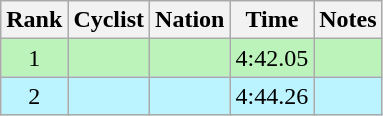<table class="wikitable sortable" style=text-align:center>
<tr>
<th>Rank</th>
<th>Cyclist</th>
<th>Nation</th>
<th>Time</th>
<th>Notes</th>
</tr>
<tr bgcolor=bbf3bb>
<td>1</td>
<td align=left></td>
<td align=left></td>
<td>4:42.05</td>
<td></td>
</tr>
<tr bgcolor=bbf3ff>
<td>2</td>
<td align=left></td>
<td align=left></td>
<td>4:44.26</td>
<td></td>
</tr>
</table>
